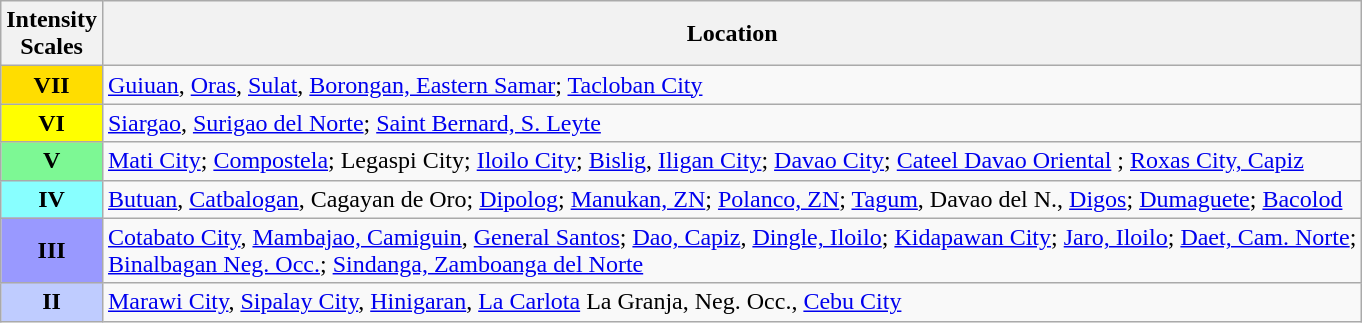<table class="wikitable">
<tr>
<th>Intensity<br>Scales</th>
<th>Location</th>
</tr>
<tr>
<th style="background-color: #fd0;">VII</th>
<td><a href='#'>Guiuan</a>, <a href='#'>Oras</a>, <a href='#'>Sulat</a>, <a href='#'>Borongan, Eastern Samar</a>; <a href='#'>Tacloban City</a></td>
</tr>
<tr>
<th style="background-color: #ff0;">VI</th>
<td><a href='#'>Siargao</a>, <a href='#'>Surigao del Norte</a>; <a href='#'>Saint Bernard, S. Leyte</a></td>
</tr>
<tr>
<th style="background-color: #7df894;">V</th>
<td><a href='#'>Mati City</a>; <a href='#'>Compostela</a>; Legaspi City; <a href='#'>Iloilo City</a>; <a href='#'>Bislig</a>, <a href='#'>Iligan City</a>; <a href='#'>Davao City</a>; <a href='#'>Cateel Davao Oriental</a> ; <a href='#'>Roxas City, Capiz</a></td>
</tr>
<tr>
<th style="background-color: #8ff;">IV</th>
<td><a href='#'>Butuan</a>, <a href='#'>Catbalogan</a>, Cagayan de Oro; <a href='#'>Dipolog</a>; <a href='#'>Manukan, ZN</a>; <a href='#'>Polanco, ZN</a>; <a href='#'>Tagum</a>, Davao del N., <a href='#'>Digos</a>; <a href='#'>Dumaguete</a>; <a href='#'>Bacolod</a></td>
</tr>
<tr>
<th style="background-color: #99f;">III</th>
<td><a href='#'>Cotabato City</a>, <a href='#'>Mambajao, Camiguin</a>, <a href='#'>General Santos</a>; <a href='#'>Dao, Capiz</a>, <a href='#'>Dingle, Iloilo</a>; <a href='#'>Kidapawan City</a>; <a href='#'>Jaro, Iloilo</a>; <a href='#'>Daet, Cam. Norte</a>;<br><a href='#'>Binalbagan Neg. Occ.</a>; <a href='#'>Sindanga, Zamboanga del Norte</a></td>
</tr>
<tr>
<th style="background-color: #bfccff;">II</th>
<td><a href='#'>Marawi City</a>, <a href='#'>Sipalay City</a>, <a href='#'>Hinigaran</a>, <a href='#'>La Carlota</a> La Granja, Neg. Occ., <a href='#'>Cebu City</a></td>
</tr>
</table>
